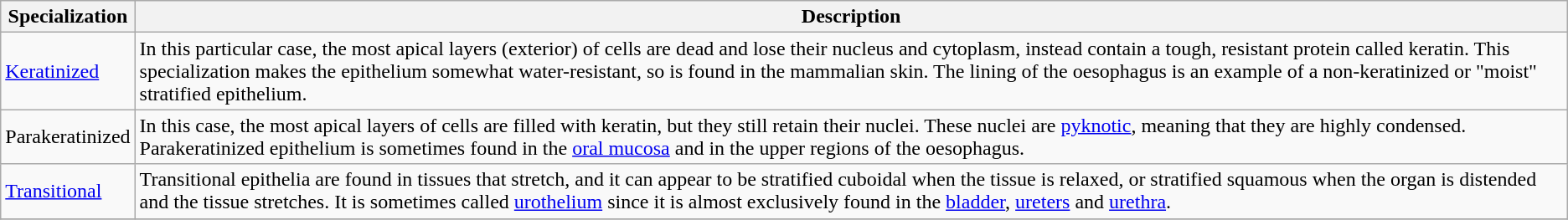<table class="wikitable">
<tr>
<th>Specialization</th>
<th>Description</th>
</tr>
<tr>
<td><a href='#'>Keratinized</a></td>
<td>In this particular case, the most apical layers (exterior) of cells are dead and lose their nucleus and cytoplasm, instead contain a tough, resistant protein called keratin. This specialization makes the epithelium somewhat water-resistant, so is found in the mammalian skin. The lining of the oesophagus is an example of a non-keratinized or "moist" stratified epithelium.</td>
</tr>
<tr>
<td>Parakeratinized</td>
<td>In this case, the most apical layers of cells are filled with keratin, but they still retain their nuclei. These nuclei are <a href='#'>pyknotic</a>, meaning that they are highly condensed. Parakeratinized epithelium is sometimes found in the <a href='#'>oral mucosa</a> and in the upper regions of the oesophagus.</td>
</tr>
<tr>
<td><a href='#'>Transitional</a></td>
<td>Transitional epithelia are found in tissues that stretch, and it can appear to be stratified cuboidal when the tissue is relaxed, or stratified squamous when the organ is distended and the tissue stretches. It is sometimes called <a href='#'>urothelium</a> since it is almost exclusively found in the <a href='#'>bladder</a>, <a href='#'>ureters</a> and <a href='#'>urethra</a>.</td>
</tr>
<tr>
</tr>
</table>
